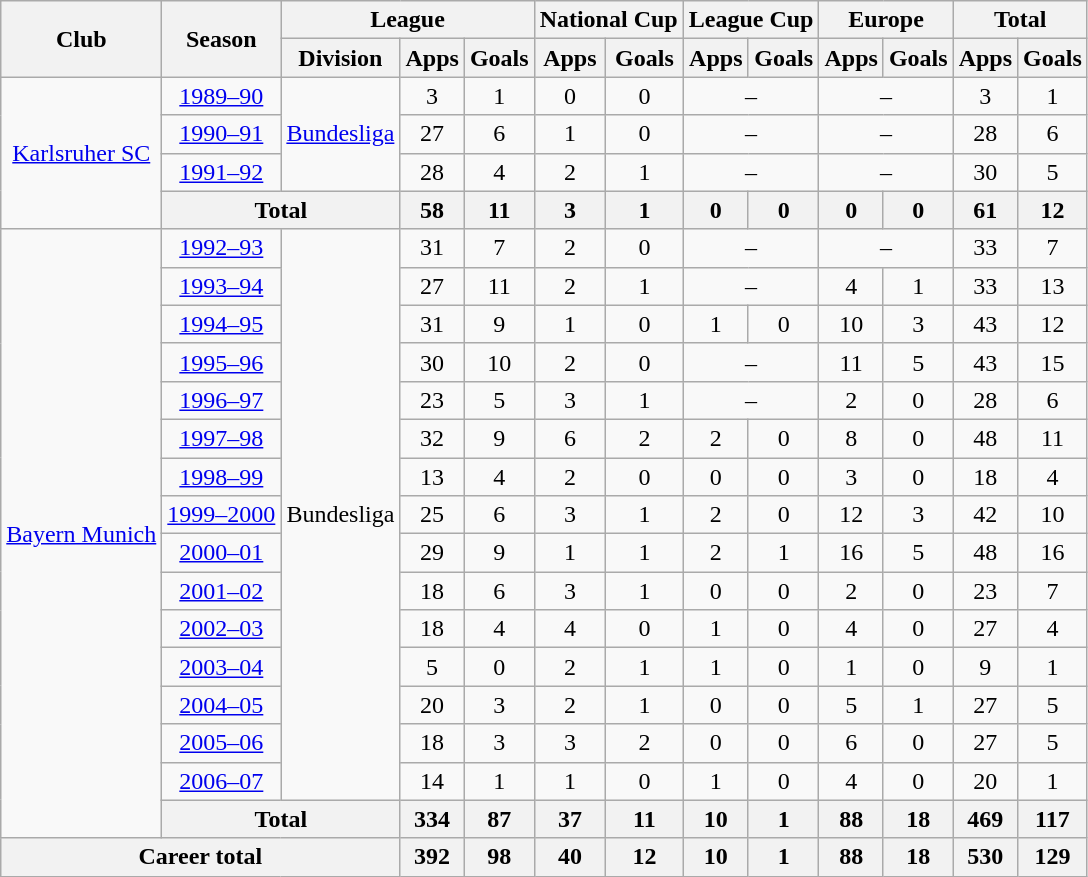<table class=wikitable style=text-align:center>
<tr>
<th rowspan=2>Club</th>
<th rowspan=2>Season</th>
<th colspan=3>League</th>
<th colspan=2>National Cup</th>
<th colspan=2>League Cup</th>
<th colspan=2>Europe</th>
<th colspan=2>Total</th>
</tr>
<tr>
<th>Division</th>
<th>Apps</th>
<th>Goals</th>
<th>Apps</th>
<th>Goals</th>
<th>Apps</th>
<th>Goals</th>
<th>Apps</th>
<th>Goals</th>
<th>Apps</th>
<th>Goals</th>
</tr>
<tr>
<td rowspan="4"><a href='#'>Karlsruher SC</a></td>
<td><a href='#'>1989–90</a></td>
<td rowspan="3"><a href='#'>Bundesliga</a></td>
<td>3</td>
<td>1</td>
<td>0</td>
<td>0</td>
<td colspan="2">–</td>
<td colspan="2">–</td>
<td>3</td>
<td>1</td>
</tr>
<tr>
<td><a href='#'>1990–91</a></td>
<td>27</td>
<td>6</td>
<td>1</td>
<td>0</td>
<td colspan="2">–</td>
<td colspan="2">–</td>
<td>28</td>
<td>6</td>
</tr>
<tr>
<td><a href='#'>1991–92</a></td>
<td>28</td>
<td>4</td>
<td>2</td>
<td>1</td>
<td colspan="2">–</td>
<td colspan="2">–</td>
<td>30</td>
<td>5</td>
</tr>
<tr>
<th colspan="2">Total</th>
<th>58</th>
<th>11</th>
<th>3</th>
<th>1</th>
<th>0</th>
<th>0</th>
<th>0</th>
<th>0</th>
<th>61</th>
<th>12</th>
</tr>
<tr>
<td rowspan="16"><a href='#'>Bayern Munich</a></td>
<td><a href='#'>1992–93</a></td>
<td rowspan="15">Bundesliga</td>
<td>31</td>
<td>7</td>
<td>2</td>
<td>0</td>
<td colspan="2">–</td>
<td colspan="2">–</td>
<td>33</td>
<td>7</td>
</tr>
<tr>
<td><a href='#'>1993–94</a></td>
<td>27</td>
<td>11</td>
<td>2</td>
<td>1</td>
<td colspan="2">–</td>
<td>4</td>
<td>1</td>
<td>33</td>
<td>13</td>
</tr>
<tr>
<td><a href='#'>1994–95</a></td>
<td>31</td>
<td>9</td>
<td>1</td>
<td>0</td>
<td>1</td>
<td>0</td>
<td>10</td>
<td>3</td>
<td>43</td>
<td>12</td>
</tr>
<tr>
<td><a href='#'>1995–96</a></td>
<td>30</td>
<td>10</td>
<td>2</td>
<td>0</td>
<td colspan="2">–</td>
<td>11</td>
<td>5</td>
<td>43</td>
<td>15</td>
</tr>
<tr>
<td><a href='#'>1996–97</a></td>
<td>23</td>
<td>5</td>
<td>3</td>
<td>1</td>
<td colspan="2">–</td>
<td>2</td>
<td>0</td>
<td>28</td>
<td>6</td>
</tr>
<tr>
<td><a href='#'>1997–98</a></td>
<td>32</td>
<td>9</td>
<td>6</td>
<td>2</td>
<td>2</td>
<td>0</td>
<td>8</td>
<td>0</td>
<td>48</td>
<td>11</td>
</tr>
<tr>
<td><a href='#'>1998–99</a></td>
<td>13</td>
<td>4</td>
<td>2</td>
<td>0</td>
<td>0</td>
<td>0</td>
<td>3</td>
<td>0</td>
<td>18</td>
<td>4</td>
</tr>
<tr>
<td><a href='#'>1999–2000</a></td>
<td>25</td>
<td>6</td>
<td>3</td>
<td>1</td>
<td>2</td>
<td>0</td>
<td>12</td>
<td>3</td>
<td>42</td>
<td>10</td>
</tr>
<tr>
<td><a href='#'>2000–01</a></td>
<td>29</td>
<td>9</td>
<td>1</td>
<td>1</td>
<td>2</td>
<td>1</td>
<td>16</td>
<td>5</td>
<td>48</td>
<td>16</td>
</tr>
<tr>
<td><a href='#'>2001–02</a></td>
<td>18</td>
<td>6</td>
<td>3</td>
<td>1</td>
<td>0</td>
<td>0</td>
<td>2</td>
<td>0</td>
<td>23</td>
<td>7</td>
</tr>
<tr>
<td><a href='#'>2002–03</a></td>
<td>18</td>
<td>4</td>
<td>4</td>
<td>0</td>
<td>1</td>
<td>0</td>
<td>4</td>
<td>0</td>
<td>27</td>
<td>4</td>
</tr>
<tr>
<td><a href='#'>2003–04</a></td>
<td>5</td>
<td>0</td>
<td>2</td>
<td>1</td>
<td>1</td>
<td>0</td>
<td>1</td>
<td>0</td>
<td>9</td>
<td>1</td>
</tr>
<tr>
<td><a href='#'>2004–05</a></td>
<td>20</td>
<td>3</td>
<td>2</td>
<td>1</td>
<td>0</td>
<td>0</td>
<td>5</td>
<td>1</td>
<td>27</td>
<td>5</td>
</tr>
<tr>
<td><a href='#'>2005–06</a></td>
<td>18</td>
<td>3</td>
<td>3</td>
<td>2</td>
<td>0</td>
<td>0</td>
<td>6</td>
<td>0</td>
<td>27</td>
<td>5</td>
</tr>
<tr>
<td><a href='#'>2006–07</a></td>
<td>14</td>
<td>1</td>
<td>1</td>
<td>0</td>
<td>1</td>
<td>0</td>
<td>4</td>
<td>0</td>
<td>20</td>
<td>1</td>
</tr>
<tr>
<th colspan="2">Total</th>
<th>334</th>
<th>87</th>
<th>37</th>
<th>11</th>
<th>10</th>
<th>1</th>
<th>88</th>
<th>18</th>
<th>469</th>
<th>117</th>
</tr>
<tr>
<th colspan="3">Career total</th>
<th>392</th>
<th>98</th>
<th>40</th>
<th>12</th>
<th>10</th>
<th>1</th>
<th>88</th>
<th>18</th>
<th>530</th>
<th>129</th>
</tr>
</table>
